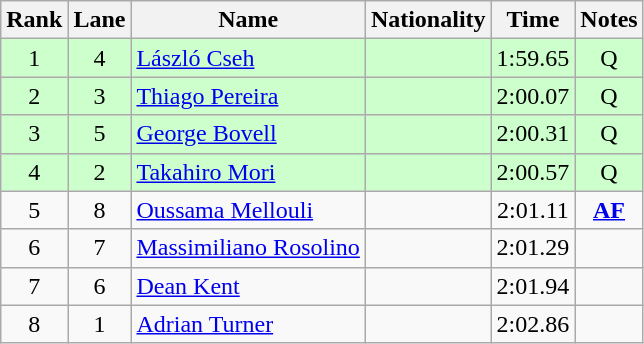<table class="wikitable sortable" style="text-align:center">
<tr>
<th>Rank</th>
<th>Lane</th>
<th>Name</th>
<th>Nationality</th>
<th>Time</th>
<th>Notes</th>
</tr>
<tr bgcolor=#ccffcc>
<td>1</td>
<td>4</td>
<td align=left><a href='#'>László Cseh</a></td>
<td align=left></td>
<td>1:59.65</td>
<td>Q</td>
</tr>
<tr bgcolor=#ccffcc>
<td>2</td>
<td>3</td>
<td align=left><a href='#'>Thiago Pereira</a></td>
<td align=left></td>
<td>2:00.07</td>
<td>Q</td>
</tr>
<tr bgcolor=#ccffcc>
<td>3</td>
<td>5</td>
<td align=left><a href='#'>George Bovell</a></td>
<td align=left></td>
<td>2:00.31</td>
<td>Q</td>
</tr>
<tr bgcolor=#ccffcc>
<td>4</td>
<td>2</td>
<td align=left><a href='#'>Takahiro Mori</a></td>
<td align=left></td>
<td>2:00.57</td>
<td>Q</td>
</tr>
<tr>
<td>5</td>
<td>8</td>
<td align=left><a href='#'>Oussama Mellouli</a></td>
<td align=left></td>
<td>2:01.11</td>
<td><strong><a href='#'>AF</a></strong></td>
</tr>
<tr>
<td>6</td>
<td>7</td>
<td align=left><a href='#'>Massimiliano Rosolino</a></td>
<td align=left></td>
<td>2:01.29</td>
<td></td>
</tr>
<tr>
<td>7</td>
<td>6</td>
<td align=left><a href='#'>Dean Kent</a></td>
<td align=left></td>
<td>2:01.94</td>
<td></td>
</tr>
<tr>
<td>8</td>
<td>1</td>
<td align=left><a href='#'>Adrian Turner</a></td>
<td align=left></td>
<td>2:02.86</td>
<td></td>
</tr>
</table>
